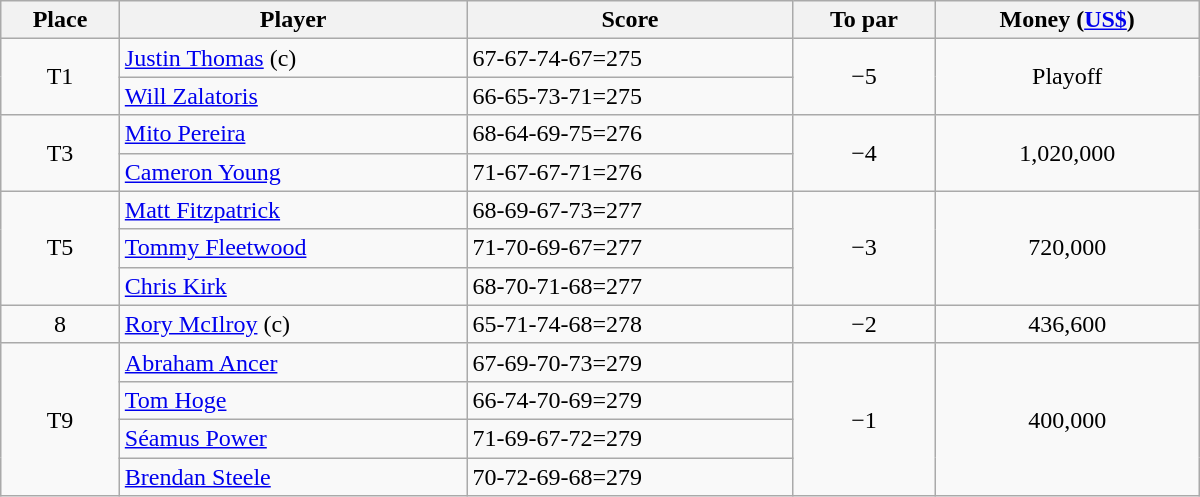<table class="wikitable" style="width:50em; margin-bottom:0">
<tr>
<th>Place</th>
<th>Player</th>
<th>Score</th>
<th>To par</th>
<th>Money (<a href='#'>US$</a>)</th>
</tr>
<tr>
<td rowspan=2 align=center>T1</td>
<td> <a href='#'>Justin Thomas</a> (c)</td>
<td>67-67-74-67=275</td>
<td rowspan=2 align=center>−5</td>
<td rowspan=2 align=center>Playoff</td>
</tr>
<tr>
<td> <a href='#'>Will Zalatoris</a></td>
<td>66-65-73-71=275</td>
</tr>
<tr>
<td rowspan=2 align=center>T3</td>
<td> <a href='#'>Mito Pereira</a></td>
<td>68-64-69-75=276</td>
<td rowspan=2 align=center>−4</td>
<td rowspan=2 align=center>1,020,000</td>
</tr>
<tr>
<td> <a href='#'>Cameron Young</a></td>
<td>71-67-67-71=276</td>
</tr>
<tr>
<td rowspan=3 align=center>T5</td>
<td> <a href='#'>Matt Fitzpatrick</a></td>
<td>68-69-67-73=277</td>
<td rowspan=3 align=center>−3</td>
<td rowspan=3 align=center>720,000</td>
</tr>
<tr>
<td> <a href='#'>Tommy Fleetwood</a></td>
<td>71-70-69-67=277</td>
</tr>
<tr>
<td> <a href='#'>Chris Kirk</a></td>
<td>68-70-71-68=277</td>
</tr>
<tr>
<td align=center>8</td>
<td> <a href='#'>Rory McIlroy</a> (c)</td>
<td>65-71-74-68=278</td>
<td align=center>−2</td>
<td align=center>436,600</td>
</tr>
<tr>
<td rowspan=4 align=center>T9</td>
<td> <a href='#'>Abraham Ancer</a></td>
<td>67-69-70-73=279</td>
<td rowspan=4 align=center>−1</td>
<td rowspan=4 align=center>400,000</td>
</tr>
<tr>
<td> <a href='#'>Tom Hoge</a></td>
<td>66-74-70-69=279</td>
</tr>
<tr>
<td> <a href='#'>Séamus Power</a></td>
<td>71-69-67-72=279</td>
</tr>
<tr>
<td> <a href='#'>Brendan Steele</a></td>
<td>70-72-69-68=279</td>
</tr>
</table>
